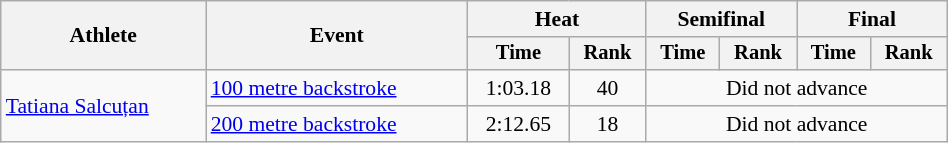<table class="wikitable" style="text-align:center; font-size:90%; width:50%;">
<tr>
<th rowspan="2">Athlete</th>
<th rowspan="2">Event</th>
<th colspan="2">Heat</th>
<th colspan="2">Semifinal</th>
<th colspan="2">Final</th>
</tr>
<tr style="font-size:95%">
<th>Time</th>
<th>Rank</th>
<th>Time</th>
<th>Rank</th>
<th>Time</th>
<th>Rank</th>
</tr>
<tr>
<td align=left rowspan=2><a href='#'>Tatiana Salcuțan</a></td>
<td align=left><a href='#'>100 metre backstroke</a></td>
<td>1:03.18</td>
<td>40</td>
<td colspan=4>Did not advance</td>
</tr>
<tr>
<td align=left><a href='#'>200 metre backstroke</a></td>
<td>2:12.65</td>
<td>18</td>
<td colspan=4>Did not advance</td>
</tr>
</table>
